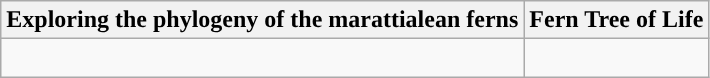<table class="wikitable">
<tr>
<th colspan=1>Exploring the phylogeny of the marattialean ferns</th>
<th colspan=1>Fern Tree of Life</th>
</tr>
<tr>
<td style="vertical-align:top"><br></td>
<td><br></td>
</tr>
</table>
